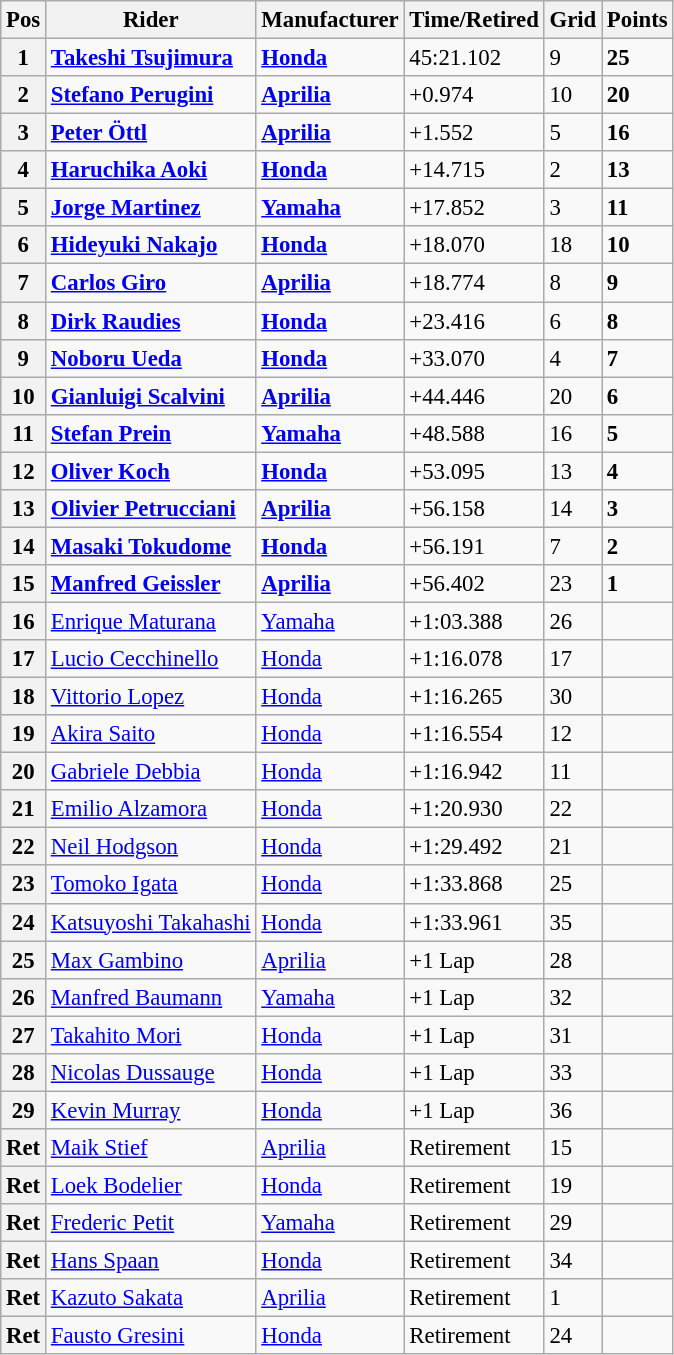<table class="wikitable" style="font-size: 95%;">
<tr>
<th>Pos</th>
<th>Rider</th>
<th>Manufacturer</th>
<th>Time/Retired</th>
<th>Grid</th>
<th>Points</th>
</tr>
<tr>
<th>1</th>
<td> <strong><a href='#'>Takeshi Tsujimura</a></strong></td>
<td><strong><a href='#'>Honda</a></strong></td>
<td>45:21.102</td>
<td>9</td>
<td><strong>25</strong></td>
</tr>
<tr>
<th>2</th>
<td> <strong><a href='#'>Stefano Perugini</a></strong></td>
<td><strong><a href='#'>Aprilia</a></strong></td>
<td>+0.974</td>
<td>10</td>
<td><strong>20</strong></td>
</tr>
<tr>
<th>3</th>
<td> <strong><a href='#'>Peter Öttl</a></strong></td>
<td><strong><a href='#'>Aprilia</a></strong></td>
<td>+1.552</td>
<td>5</td>
<td><strong>16</strong></td>
</tr>
<tr>
<th>4</th>
<td> <strong><a href='#'>Haruchika Aoki</a></strong></td>
<td><strong><a href='#'>Honda</a></strong></td>
<td>+14.715</td>
<td>2</td>
<td><strong>13</strong></td>
</tr>
<tr>
<th>5</th>
<td> <strong><a href='#'>Jorge Martinez</a></strong></td>
<td><strong><a href='#'>Yamaha</a></strong></td>
<td>+17.852</td>
<td>3</td>
<td><strong>11</strong></td>
</tr>
<tr>
<th>6</th>
<td> <strong><a href='#'>Hideyuki Nakajo</a></strong></td>
<td><strong><a href='#'>Honda</a></strong></td>
<td>+18.070</td>
<td>18</td>
<td><strong>10</strong></td>
</tr>
<tr>
<th>7</th>
<td> <strong><a href='#'>Carlos Giro</a></strong></td>
<td><strong><a href='#'>Aprilia</a></strong></td>
<td>+18.774</td>
<td>8</td>
<td><strong>9</strong></td>
</tr>
<tr>
<th>8</th>
<td> <strong><a href='#'>Dirk Raudies</a></strong></td>
<td><strong><a href='#'>Honda</a></strong></td>
<td>+23.416</td>
<td>6</td>
<td><strong>8</strong></td>
</tr>
<tr>
<th>9</th>
<td> <strong><a href='#'>Noboru Ueda</a></strong></td>
<td><strong><a href='#'>Honda</a></strong></td>
<td>+33.070</td>
<td>4</td>
<td><strong>7</strong></td>
</tr>
<tr>
<th>10</th>
<td> <strong><a href='#'>Gianluigi Scalvini</a></strong></td>
<td><strong><a href='#'>Aprilia</a></strong></td>
<td>+44.446</td>
<td>20</td>
<td><strong>6</strong></td>
</tr>
<tr>
<th>11</th>
<td> <strong><a href='#'>Stefan Prein</a></strong></td>
<td><strong><a href='#'>Yamaha</a></strong></td>
<td>+48.588</td>
<td>16</td>
<td><strong>5</strong></td>
</tr>
<tr>
<th>12</th>
<td> <strong><a href='#'>Oliver Koch</a></strong></td>
<td><strong><a href='#'>Honda</a></strong></td>
<td>+53.095</td>
<td>13</td>
<td><strong>4</strong></td>
</tr>
<tr>
<th>13</th>
<td> <strong><a href='#'>Olivier Petrucciani</a></strong></td>
<td><strong><a href='#'>Aprilia</a></strong></td>
<td>+56.158</td>
<td>14</td>
<td><strong>3</strong></td>
</tr>
<tr>
<th>14</th>
<td> <strong><a href='#'>Masaki Tokudome</a></strong></td>
<td><strong><a href='#'>Honda</a></strong></td>
<td>+56.191</td>
<td>7</td>
<td><strong>2</strong></td>
</tr>
<tr>
<th>15</th>
<td> <strong><a href='#'>Manfred Geissler</a></strong></td>
<td><strong><a href='#'>Aprilia</a></strong></td>
<td>+56.402</td>
<td>23</td>
<td><strong>1</strong></td>
</tr>
<tr>
<th>16</th>
<td> <a href='#'>Enrique Maturana</a></td>
<td><a href='#'>Yamaha</a></td>
<td>+1:03.388</td>
<td>26</td>
<td></td>
</tr>
<tr>
<th>17</th>
<td> <a href='#'>Lucio Cecchinello</a></td>
<td><a href='#'>Honda</a></td>
<td>+1:16.078</td>
<td>17</td>
<td></td>
</tr>
<tr>
<th>18</th>
<td> <a href='#'>Vittorio Lopez</a></td>
<td><a href='#'>Honda</a></td>
<td>+1:16.265</td>
<td>30</td>
<td></td>
</tr>
<tr>
<th>19</th>
<td> <a href='#'>Akira Saito</a></td>
<td><a href='#'>Honda</a></td>
<td>+1:16.554</td>
<td>12</td>
<td></td>
</tr>
<tr>
<th>20</th>
<td> <a href='#'>Gabriele Debbia</a></td>
<td><a href='#'>Honda</a></td>
<td>+1:16.942</td>
<td>11</td>
<td></td>
</tr>
<tr>
<th>21</th>
<td> <a href='#'>Emilio Alzamora</a></td>
<td><a href='#'>Honda</a></td>
<td>+1:20.930</td>
<td>22</td>
<td></td>
</tr>
<tr>
<th>22</th>
<td> <a href='#'>Neil Hodgson</a></td>
<td><a href='#'>Honda</a></td>
<td>+1:29.492</td>
<td>21</td>
<td></td>
</tr>
<tr>
<th>23</th>
<td> <a href='#'>Tomoko Igata</a></td>
<td><a href='#'>Honda</a></td>
<td>+1:33.868</td>
<td>25</td>
<td></td>
</tr>
<tr>
<th>24</th>
<td> <a href='#'>Katsuyoshi Takahashi</a></td>
<td><a href='#'>Honda</a></td>
<td>+1:33.961</td>
<td>35</td>
<td></td>
</tr>
<tr>
<th>25</th>
<td> <a href='#'>Max Gambino</a></td>
<td><a href='#'>Aprilia</a></td>
<td>+1 Lap</td>
<td>28</td>
<td></td>
</tr>
<tr>
<th>26</th>
<td> <a href='#'>Manfred Baumann</a></td>
<td><a href='#'>Yamaha</a></td>
<td>+1 Lap</td>
<td>32</td>
<td></td>
</tr>
<tr>
<th>27</th>
<td> <a href='#'>Takahito Mori</a></td>
<td><a href='#'>Honda</a></td>
<td>+1 Lap</td>
<td>31</td>
<td></td>
</tr>
<tr>
<th>28</th>
<td> <a href='#'>Nicolas Dussauge</a></td>
<td><a href='#'>Honda</a></td>
<td>+1 Lap</td>
<td>33</td>
<td></td>
</tr>
<tr>
<th>29</th>
<td> <a href='#'>Kevin Murray</a></td>
<td><a href='#'>Honda</a></td>
<td>+1 Lap</td>
<td>36</td>
<td></td>
</tr>
<tr>
<th>Ret</th>
<td> <a href='#'>Maik Stief</a></td>
<td><a href='#'>Aprilia</a></td>
<td>Retirement</td>
<td>15</td>
<td></td>
</tr>
<tr>
<th>Ret</th>
<td> <a href='#'>Loek Bodelier</a></td>
<td><a href='#'>Honda</a></td>
<td>Retirement</td>
<td>19</td>
<td></td>
</tr>
<tr>
<th>Ret</th>
<td> <a href='#'>Frederic Petit</a></td>
<td><a href='#'>Yamaha</a></td>
<td>Retirement</td>
<td>29</td>
<td></td>
</tr>
<tr>
<th>Ret</th>
<td> <a href='#'>Hans Spaan</a></td>
<td><a href='#'>Honda</a></td>
<td>Retirement</td>
<td>34</td>
<td></td>
</tr>
<tr>
<th>Ret</th>
<td> <a href='#'>Kazuto Sakata</a></td>
<td><a href='#'>Aprilia</a></td>
<td>Retirement</td>
<td>1</td>
<td></td>
</tr>
<tr>
<th>Ret</th>
<td> <a href='#'>Fausto Gresini</a></td>
<td><a href='#'>Honda</a></td>
<td>Retirement</td>
<td>24</td>
<td></td>
</tr>
</table>
